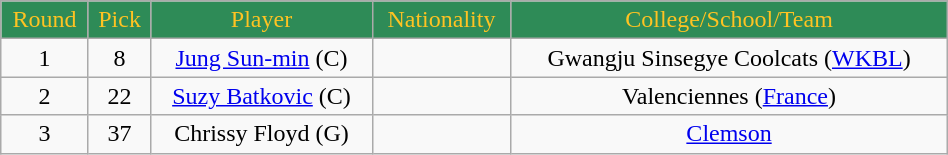<table class="wikitable" width="50%">
<tr align="center" style="background:#2E8B57; color:#FFC322;">
<td>Round</td>
<td>Pick</td>
<td>Player</td>
<td>Nationality</td>
<td>College/School/Team</td>
</tr>
<tr align="center">
<td>1</td>
<td>8</td>
<td><a href='#'>Jung Sun-min</a> (C)</td>
<td></td>
<td>Gwangju Sinsegye Coolcats (<a href='#'>WKBL</a>)</td>
</tr>
<tr align="center">
<td>2</td>
<td>22</td>
<td><a href='#'>Suzy Batkovic</a> (C)</td>
<td></td>
<td>Valenciennes (<a href='#'>France</a>)</td>
</tr>
<tr align="center">
<td>3</td>
<td>37</td>
<td>Chrissy Floyd (G)</td>
<td></td>
<td><a href='#'>Clemson</a></td>
</tr>
</table>
